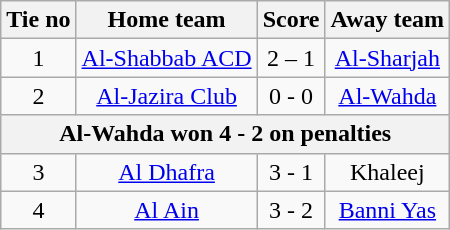<table class="wikitable" style="text-align: center">
<tr>
<th>Tie no</th>
<th>Home team</th>
<th>Score</th>
<th>Away team</th>
</tr>
<tr>
<td>1</td>
<td><a href='#'>Al-Shabbab ACD</a></td>
<td>2 – 1</td>
<td><a href='#'>Al-Sharjah</a></td>
</tr>
<tr>
<td>2</td>
<td><a href='#'>Al-Jazira Club</a></td>
<td>0 - 0</td>
<td><a href='#'>Al-Wahda</a></td>
</tr>
<tr>
<th colspan="4">Al-Wahda won 4 - 2 on penalties</th>
</tr>
<tr>
<td>3</td>
<td><a href='#'>Al Dhafra</a></td>
<td>3 - 1</td>
<td>Khaleej</td>
</tr>
<tr>
<td>4</td>
<td><a href='#'>Al Ain</a></td>
<td>3 - 2</td>
<td><a href='#'>Banni Yas</a></td>
</tr>
</table>
